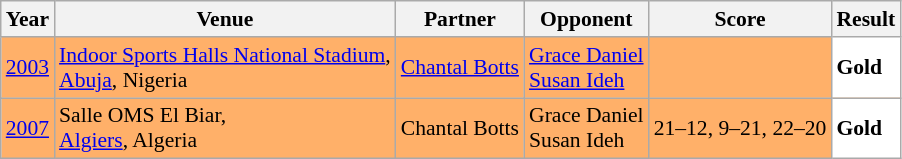<table class="sortable wikitable" style="font-size: 90%;">
<tr>
<th>Year</th>
<th>Venue</th>
<th>Partner</th>
<th>Opponent</th>
<th>Score</th>
<th>Result</th>
</tr>
<tr style="background:#FFB069">
<td align="center"><a href='#'>2003</a></td>
<td align="left"><a href='#'>Indoor Sports Halls National Stadium</a>,<br><a href='#'>Abuja</a>, Nigeria</td>
<td align="left"> <a href='#'>Chantal Botts</a></td>
<td align="left"> <a href='#'>Grace Daniel</a><br> <a href='#'>Susan Ideh</a></td>
<td align="left"></td>
<td style="text-align:left; background:white"> <strong>Gold</strong></td>
</tr>
<tr style="background:#FFB069">
<td align="center"><a href='#'>2007</a></td>
<td align="left">Salle OMS El Biar,<br><a href='#'>Algiers</a>, Algeria</td>
<td align="left"> Chantal Botts</td>
<td align="left"> Grace Daniel<br> Susan Ideh</td>
<td align="left">21–12, 9–21, 22–20</td>
<td style="text-align:left; background:white"> <strong>Gold</strong></td>
</tr>
</table>
